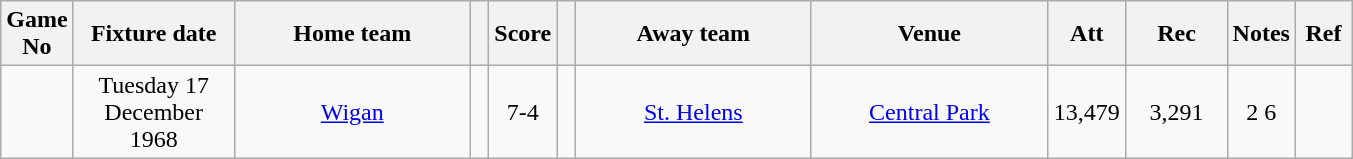<table class="wikitable" style="text-align:center;">
<tr>
<th width=20 abbr="No">Game No</th>
<th width=100 abbr="Date">Fixture date</th>
<th width=150 abbr="Home team">Home team</th>
<th width=5 abbr="space"></th>
<th width=20 abbr="Score">Score</th>
<th width=5 abbr="space"></th>
<th width=150 abbr="Away team">Away team</th>
<th width=150 abbr="Venue">Venue</th>
<th width=45 abbr="Att">Att</th>
<th width=60 abbr="Rec">Rec</th>
<th width=20 abbr="Notes">Notes</th>
<th width=30 abbr="Ref">Ref</th>
</tr>
<tr>
<td></td>
<td>Tuesday 17 December 1968</td>
<td><a href='#'>Wigan</a></td>
<td></td>
<td>7-4</td>
<td></td>
<td><a href='#'>St. Helens</a></td>
<td><a href='#'>Central Park</a></td>
<td>13,479</td>
<td>3,291</td>
<td>2 6</td>
<td></td>
</tr>
</table>
